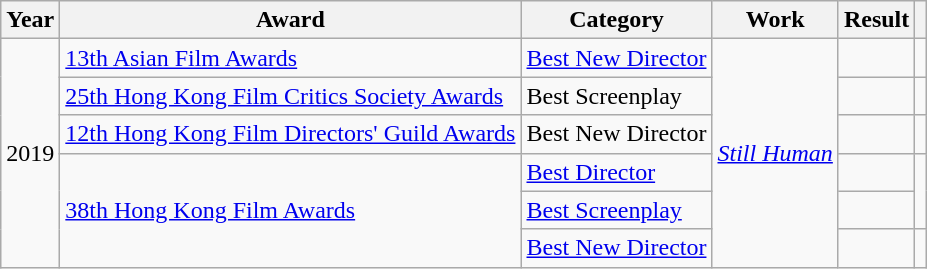<table class="wikitable plainrowheaders">
<tr>
<th>Year</th>
<th>Award</th>
<th>Category</th>
<th>Work</th>
<th>Result</th>
<th></th>
</tr>
<tr>
<td rowspan="6">2019</td>
<td><a href='#'>13th Asian Film Awards</a></td>
<td><a href='#'>Best New Director</a></td>
<td rowspan="6"><em><a href='#'>Still Human</a></em></td>
<td></td>
<td></td>
</tr>
<tr>
<td><a href='#'>25th Hong Kong Film Critics Society Awards</a></td>
<td>Best Screenplay</td>
<td></td>
<td></td>
</tr>
<tr>
<td><a href='#'>12th Hong Kong Film Directors' Guild Awards</a></td>
<td>Best New Director</td>
<td></td>
<td></td>
</tr>
<tr>
<td rowspan="3"><a href='#'>38th Hong Kong Film Awards</a></td>
<td><a href='#'>Best Director</a></td>
<td></td>
<td rowspan="2"></td>
</tr>
<tr>
<td><a href='#'>Best Screenplay</a></td>
<td></td>
</tr>
<tr>
<td><a href='#'>Best New Director</a></td>
<td></td>
<td></td>
</tr>
</table>
